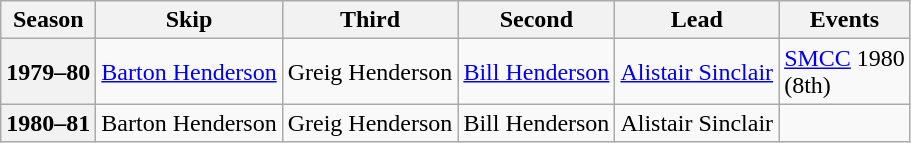<table class="wikitable">
<tr>
<th scope="col">Season</th>
<th scope="col">Skip</th>
<th scope="col">Third</th>
<th scope="col">Second</th>
<th scope="col">Lead</th>
<th scope="col">Events</th>
</tr>
<tr>
<th scope="row">1979–80</th>
<td><a href='#'>Barton Henderson</a></td>
<td>Greig Henderson</td>
<td><a href='#'>Bill Henderson</a></td>
<td><a href='#'>Alistair Sinclair</a></td>
<td><a href='#'>SMCC</a> 1980 <br> (8th)</td>
</tr>
<tr>
<th scope="row">1980–81</th>
<td>Barton Henderson</td>
<td>Greig Henderson</td>
<td>Bill Henderson</td>
<td>Alistair Sinclair</td>
<td> </td>
</tr>
</table>
